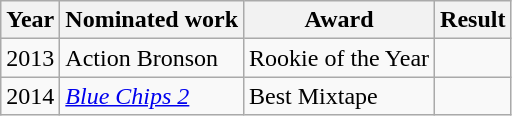<table class="wikitable">
<tr>
<th>Year</th>
<th>Nominated work</th>
<th>Award</th>
<th>Result</th>
</tr>
<tr>
<td>2013</td>
<td>Action Bronson</td>
<td>Rookie of the Year</td>
<td></td>
</tr>
<tr>
<td>2014</td>
<td><em><a href='#'>Blue Chips 2</a></em></td>
<td>Best Mixtape</td>
<td></td>
</tr>
</table>
